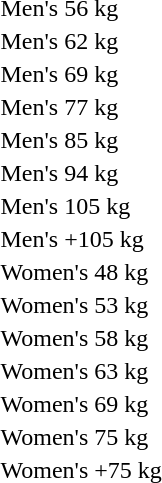<table>
<tr>
<td>Men's 56 kg<br></td>
<td></td>
<td></td>
<td></td>
</tr>
<tr>
<td>Men's 62 kg<br></td>
<td></td>
<td></td>
<td></td>
</tr>
<tr>
<td>Men's 69 kg<br></td>
<td></td>
<td></td>
<td></td>
</tr>
<tr>
<td>Men's 77 kg<br></td>
<td></td>
<td></td>
<td></td>
</tr>
<tr>
<td>Men's 85 kg<br></td>
<td></td>
<td></td>
<td></td>
</tr>
<tr>
<td>Men's 94 kg<br></td>
<td></td>
<td></td>
<td></td>
</tr>
<tr>
<td>Men's 105 kg<br></td>
<td></td>
<td></td>
<td></td>
</tr>
<tr>
<td>Men's +105 kg<br></td>
<td></td>
<td></td>
<td></td>
</tr>
<tr>
<td>Women's 48 kg<br></td>
<td></td>
<td></td>
<td></td>
</tr>
<tr>
<td>Women's 53 kg<br></td>
<td></td>
<td></td>
<td></td>
</tr>
<tr>
<td>Women's 58 kg<br></td>
<td></td>
<td></td>
<td></td>
</tr>
<tr>
<td>Women's 63 kg<br></td>
<td></td>
<td></td>
<td></td>
</tr>
<tr>
<td>Women's 69 kg<br></td>
<td></td>
<td></td>
<td></td>
</tr>
<tr>
<td>Women's 75 kg<br></td>
<td></td>
<td></td>
<td></td>
</tr>
<tr>
<td>Women's +75 kg<br></td>
<td></td>
<td></td>
<td></td>
</tr>
</table>
